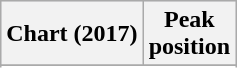<table class="wikitable sortable plainrowheaders" style="text-align:left; background-color:#eaecf0">
<tr>
<th scope="col">Chart (2017)</th>
<th scope="col">Peak<br> position</th>
</tr>
<tr>
</tr>
<tr>
</tr>
<tr>
</tr>
<tr>
</tr>
<tr>
</tr>
<tr>
</tr>
</table>
